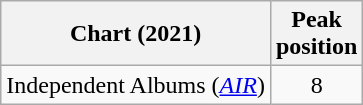<table class="wikitable sortable plainrowheaders" style="text-align:center">
<tr>
<th scope="col">Chart (2021)</th>
<th scope="col">Peak<br> position</th>
</tr>
<tr>
<td>Independent Albums (<em><a href='#'>AIR</a></em>)</td>
<td align="center">8</td>
</tr>
</table>
